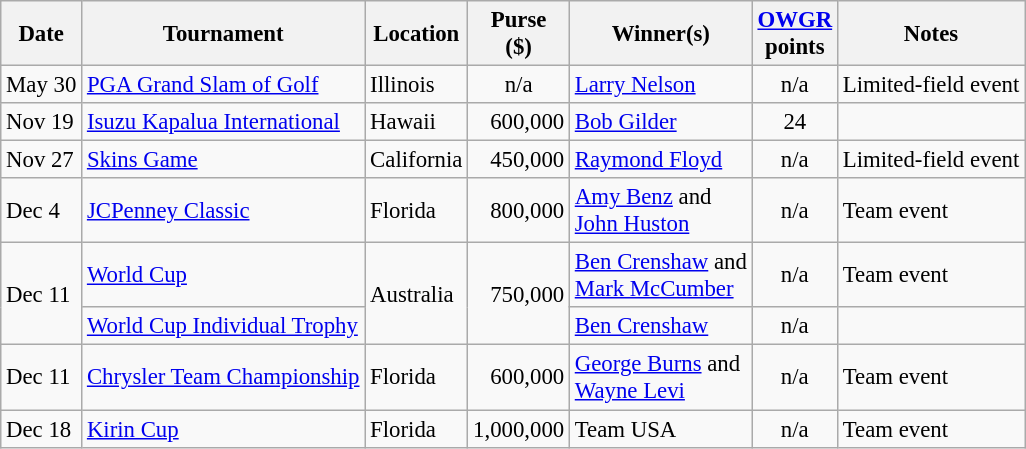<table class="wikitable" style="font-size:95%">
<tr>
<th>Date</th>
<th>Tournament</th>
<th>Location</th>
<th>Purse<br>($)</th>
<th>Winner(s)</th>
<th><a href='#'>OWGR</a><br>points</th>
<th>Notes</th>
</tr>
<tr>
<td>May 30</td>
<td><a href='#'>PGA Grand Slam of Golf</a></td>
<td>Illinois</td>
<td align=center>n/a</td>
<td> <a href='#'>Larry Nelson</a></td>
<td align=center>n/a</td>
<td>Limited-field event</td>
</tr>
<tr>
<td>Nov 19</td>
<td><a href='#'>Isuzu Kapalua International</a></td>
<td>Hawaii</td>
<td align=right>600,000</td>
<td> <a href='#'>Bob Gilder</a></td>
<td align=center>24</td>
<td></td>
</tr>
<tr>
<td>Nov 27</td>
<td><a href='#'>Skins Game</a></td>
<td>California</td>
<td align=right>450,000</td>
<td> <a href='#'>Raymond Floyd</a></td>
<td align=center>n/a</td>
<td>Limited-field event</td>
</tr>
<tr>
<td>Dec 4</td>
<td><a href='#'>JCPenney Classic</a></td>
<td>Florida</td>
<td align=right>800,000</td>
<td> <a href='#'>Amy Benz</a> and<br> <a href='#'>John Huston</a></td>
<td align=center>n/a</td>
<td>Team event</td>
</tr>
<tr>
<td rowspan=2>Dec 11</td>
<td><a href='#'>World Cup</a></td>
<td rowspan=2>Australia</td>
<td rowspan=2 align=right>750,000</td>
<td> <a href='#'>Ben Crenshaw</a> and<br> <a href='#'>Mark McCumber</a></td>
<td align=center>n/a</td>
<td>Team event</td>
</tr>
<tr>
<td><a href='#'>World Cup Individual Trophy</a></td>
<td> <a href='#'>Ben Crenshaw</a></td>
<td align=center>n/a</td>
<td></td>
</tr>
<tr>
<td>Dec 11</td>
<td><a href='#'>Chrysler Team Championship</a></td>
<td>Florida</td>
<td align=right>600,000</td>
<td> <a href='#'>George Burns</a> and<br> <a href='#'>Wayne Levi</a></td>
<td align=center>n/a</td>
<td>Team event</td>
</tr>
<tr>
<td>Dec 18</td>
<td><a href='#'>Kirin Cup</a></td>
<td>Florida</td>
<td align=right>1,000,000</td>
<td> Team USA</td>
<td align=center>n/a</td>
<td>Team event</td>
</tr>
</table>
